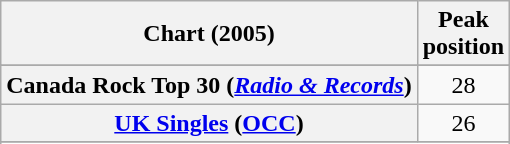<table class="wikitable sortable plainrowheaders">
<tr>
<th>Chart (2005)</th>
<th>Peak<br>position</th>
</tr>
<tr>
</tr>
<tr>
<th scope="row">Canada Rock Top 30 (<em><a href='#'>Radio & Records</a></em>)</th>
<td align="center">28</td>
</tr>
<tr>
<th scope="row"><a href='#'>UK Singles</a> (<a href='#'>OCC</a>)</th>
<td align="center">26</td>
</tr>
<tr>
</tr>
<tr>
</tr>
<tr>
</tr>
</table>
